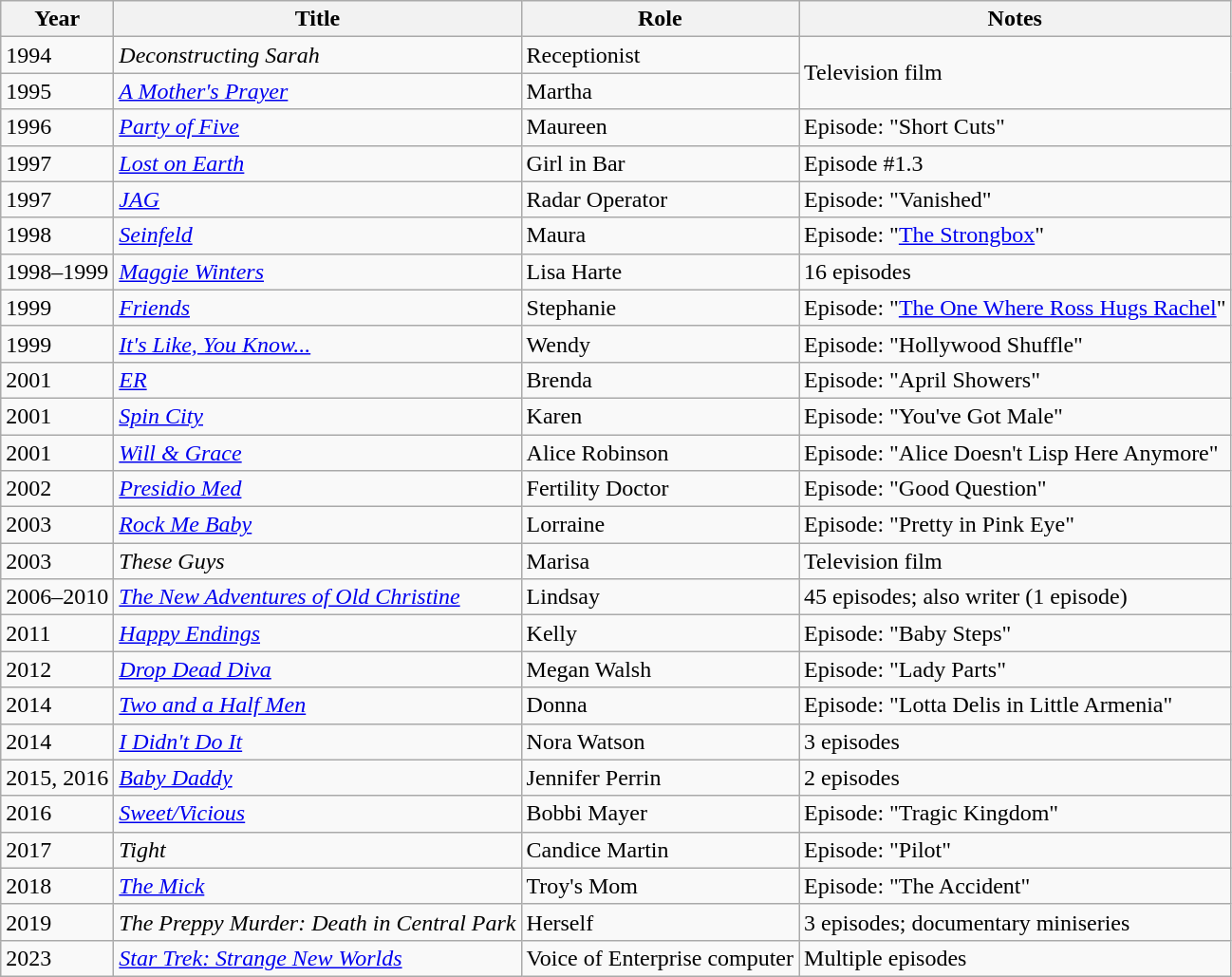<table class="wikitable sortable">
<tr>
<th>Year</th>
<th>Title</th>
<th>Role</th>
<th>Notes</th>
</tr>
<tr>
<td>1994</td>
<td><em>Deconstructing Sarah</em></td>
<td>Receptionist</td>
<td rowspan="2">Television film</td>
</tr>
<tr>
<td>1995</td>
<td><em><a href='#'>A Mother's Prayer</a></em></td>
<td>Martha</td>
</tr>
<tr>
<td>1996</td>
<td><em><a href='#'>Party of Five</a></em></td>
<td>Maureen</td>
<td>Episode: "Short Cuts"</td>
</tr>
<tr>
<td>1997</td>
<td><em><a href='#'>Lost on Earth</a></em></td>
<td>Girl in Bar</td>
<td>Episode #1.3</td>
</tr>
<tr>
<td>1997</td>
<td><a href='#'><em>JAG</em></a></td>
<td>Radar Operator</td>
<td>Episode: "Vanished"</td>
</tr>
<tr>
<td>1998</td>
<td><em><a href='#'>Seinfeld</a></em></td>
<td>Maura</td>
<td>Episode: "<a href='#'>The Strongbox</a>"</td>
</tr>
<tr>
<td>1998–1999</td>
<td><em><a href='#'>Maggie Winters</a></em></td>
<td>Lisa Harte</td>
<td>16 episodes</td>
</tr>
<tr>
<td>1999</td>
<td><em><a href='#'>Friends</a></em></td>
<td>Stephanie</td>
<td>Episode: "<a href='#'>The One Where Ross Hugs Rachel</a>"</td>
</tr>
<tr>
<td>1999</td>
<td><em><a href='#'>It's Like, You Know...</a></em></td>
<td>Wendy</td>
<td>Episode: "Hollywood Shuffle"</td>
</tr>
<tr>
<td>2001</td>
<td><a href='#'><em>ER</em></a></td>
<td>Brenda</td>
<td>Episode: "April Showers"</td>
</tr>
<tr>
<td>2001</td>
<td><em><a href='#'>Spin City</a></em></td>
<td>Karen</td>
<td>Episode: "You've Got Male"</td>
</tr>
<tr>
<td>2001</td>
<td><em><a href='#'>Will & Grace</a></em></td>
<td>Alice Robinson</td>
<td>Episode: "Alice Doesn't Lisp Here Anymore"</td>
</tr>
<tr>
<td>2002</td>
<td><em><a href='#'>Presidio Med</a></em></td>
<td>Fertility Doctor</td>
<td>Episode: "Good Question"</td>
</tr>
<tr>
<td>2003</td>
<td><a href='#'><em>Rock Me Baby</em></a></td>
<td>Lorraine</td>
<td>Episode: "Pretty in Pink Eye"</td>
</tr>
<tr>
<td>2003</td>
<td><em>These Guys</em></td>
<td>Marisa</td>
<td>Television film</td>
</tr>
<tr>
<td>2006–2010</td>
<td><em><a href='#'>The New Adventures of Old Christine</a></em></td>
<td>Lindsay</td>
<td>45 episodes; also writer (1 episode)</td>
</tr>
<tr>
<td>2011</td>
<td><a href='#'><em>Happy Endings</em></a></td>
<td>Kelly</td>
<td>Episode: "Baby Steps"</td>
</tr>
<tr>
<td>2012</td>
<td><em><a href='#'>Drop Dead Diva</a></em></td>
<td>Megan Walsh</td>
<td>Episode: "Lady Parts"</td>
</tr>
<tr>
<td>2014</td>
<td><em><a href='#'>Two and a Half Men</a></em></td>
<td>Donna</td>
<td>Episode: "Lotta Delis in Little Armenia"</td>
</tr>
<tr>
<td>2014</td>
<td><a href='#'><em>I Didn't Do It</em></a></td>
<td>Nora Watson</td>
<td>3 episodes</td>
</tr>
<tr>
<td>2015, 2016</td>
<td><em><a href='#'>Baby Daddy</a></em></td>
<td>Jennifer Perrin</td>
<td>2 episodes</td>
</tr>
<tr>
<td>2016</td>
<td><em><a href='#'>Sweet/Vicious</a></em></td>
<td>Bobbi Mayer</td>
<td>Episode: "Tragic Kingdom"</td>
</tr>
<tr>
<td>2017</td>
<td><em>Tight</em></td>
<td>Candice Martin</td>
<td>Episode: "Pilot"</td>
</tr>
<tr>
<td>2018</td>
<td><a href='#'><em>The Mick</em></a></td>
<td>Troy's Mom</td>
<td>Episode: "The Accident"</td>
</tr>
<tr>
<td>2019</td>
<td><em>The Preppy Murder: Death in Central Park</em></td>
<td>Herself</td>
<td>3 episodes; documentary miniseries</td>
</tr>
<tr>
<td>2023</td>
<td><em><a href='#'>Star Trek: Strange New Worlds</a></em></td>
<td>Voice of Enterprise computer</td>
<td>Multiple episodes</td>
</tr>
</table>
